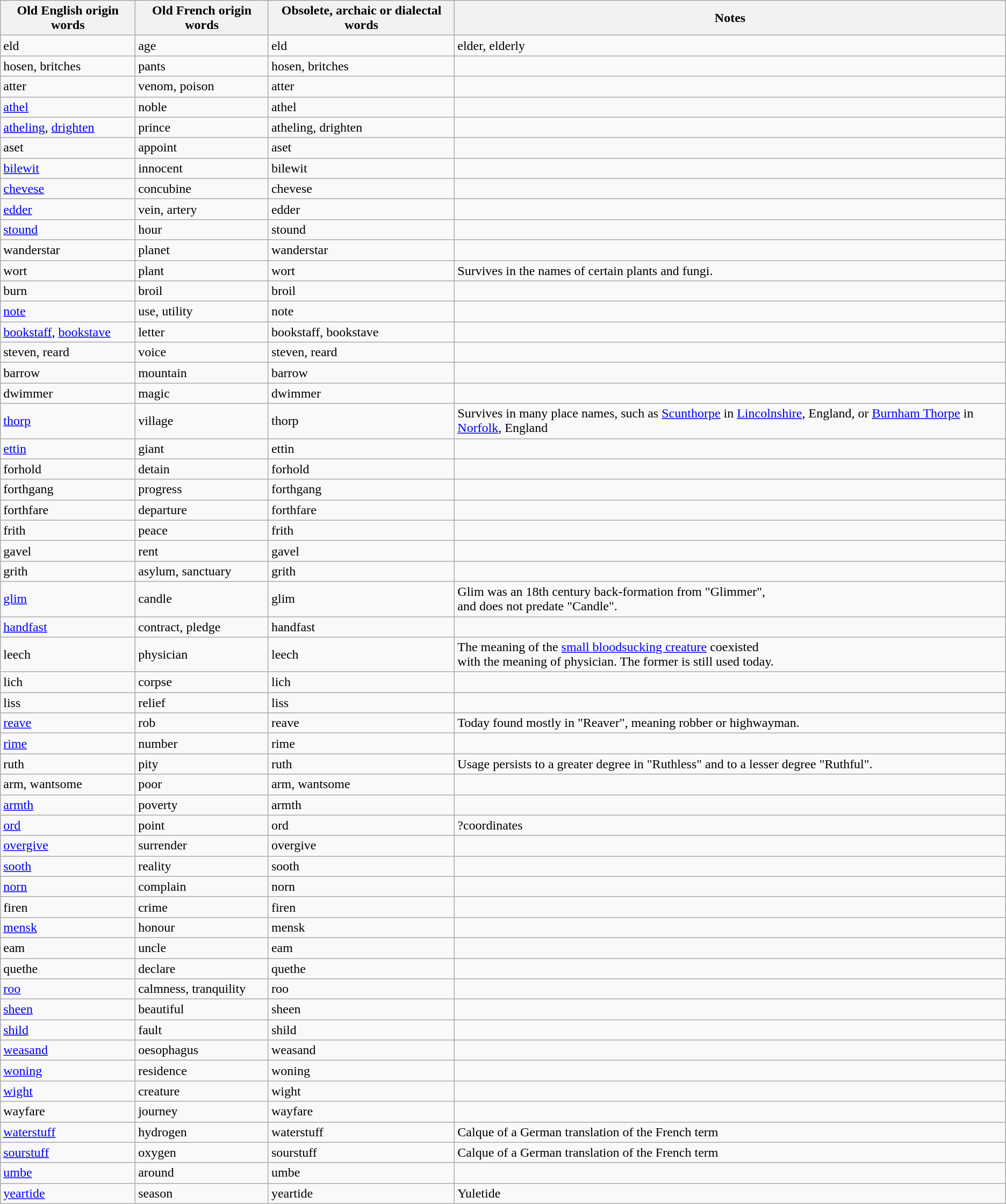<table class="wikitable sortable">
<tr>
<th>Old English origin words</th>
<th>Old French origin words</th>
<th class=unsortable>Obsolete, archaic or dialectal words</th>
<th>Notes</th>
</tr>
<tr>
<td>eld</td>
<td>age</td>
<td>eld</td>
<td>elder, elderly</td>
</tr>
<tr>
<td>hosen, britches</td>
<td>pants</td>
<td>hosen, britches</td>
<td></td>
</tr>
<tr>
<td>atter</td>
<td>venom, poison</td>
<td>atter</td>
<td></td>
</tr>
<tr>
<td><a href='#'>athel</a></td>
<td>noble</td>
<td>athel</td>
<td></td>
</tr>
<tr>
<td><a href='#'>atheling</a>, <a href='#'>drighten</a></td>
<td>prince</td>
<td>atheling, drighten</td>
<td></td>
</tr>
<tr>
<td>aset</td>
<td>appoint</td>
<td>aset</td>
<td></td>
</tr>
<tr>
<td><a href='#'>bilewit</a></td>
<td>innocent</td>
<td>bilewit</td>
<td></td>
</tr>
<tr>
<td><a href='#'>chevese</a></td>
<td>concubine</td>
<td>chevese</td>
<td></td>
</tr>
<tr>
<td><a href='#'>edder</a></td>
<td>vein, artery</td>
<td>edder</td>
<td></td>
</tr>
<tr>
<td><a href='#'>stound</a></td>
<td>hour</td>
<td>stound</td>
<td></td>
</tr>
<tr>
<td>wanderstar</td>
<td>planet</td>
<td>wanderstar</td>
<td></td>
</tr>
<tr>
<td>wort</td>
<td>plant</td>
<td>wort</td>
<td>Survives in the names of certain plants and fungi.</td>
</tr>
<tr>
<td>burn</td>
<td>broil</td>
<td>broil</td>
<td></td>
</tr>
<tr>
<td><a href='#'>note</a></td>
<td>use, utility</td>
<td>note</td>
<td></td>
</tr>
<tr>
<td><a href='#'>bookstaff</a>, <a href='#'>bookstave</a></td>
<td>letter</td>
<td>bookstaff, bookstave</td>
<td></td>
</tr>
<tr>
<td>steven, reard</td>
<td>voice</td>
<td>steven, reard</td>
<td></td>
</tr>
<tr>
<td>barrow</td>
<td>mountain</td>
<td>barrow</td>
<td></td>
</tr>
<tr>
<td>dwimmer</td>
<td>magic</td>
<td>dwimmer</td>
<td></td>
</tr>
<tr>
<td><a href='#'>thorp</a></td>
<td>village</td>
<td>thorp</td>
<td>Survives in many place names, such as <a href='#'>Scunthorpe</a> in <a href='#'>Lincolnshire</a>, England, or <a href='#'>Burnham Thorpe</a> in <a href='#'>Norfolk</a>, England</td>
</tr>
<tr>
<td><a href='#'>ettin</a></td>
<td>giant</td>
<td>ettin</td>
<td></td>
</tr>
<tr>
<td>forhold</td>
<td>detain</td>
<td>forhold</td>
<td></td>
</tr>
<tr>
<td>forthgang</td>
<td>progress</td>
<td>forthgang</td>
<td></td>
</tr>
<tr>
<td>forthfare</td>
<td>departure</td>
<td>forthfare</td>
<td></td>
</tr>
<tr>
<td>frith</td>
<td>peace</td>
<td>frith</td>
<td></td>
</tr>
<tr>
<td>gavel</td>
<td>rent</td>
<td>gavel</td>
<td></td>
</tr>
<tr>
<td>grith</td>
<td>asylum, sanctuary</td>
<td>grith</td>
<td></td>
</tr>
<tr>
<td><a href='#'>glim</a></td>
<td>candle</td>
<td>glim</td>
<td>Glim was an 18th century back-formation from "Glimmer",<br>and does not predate "Candle".</td>
</tr>
<tr>
<td><a href='#'>handfast</a></td>
<td>contract, pledge</td>
<td>handfast</td>
<td></td>
</tr>
<tr>
<td>leech</td>
<td>physician</td>
<td>leech</td>
<td>The meaning of the <a href='#'>small bloodsucking creature</a> coexisted<br>with the meaning of physician. The former is still used today.</td>
</tr>
<tr>
<td>lich</td>
<td>corpse</td>
<td>lich</td>
<td></td>
</tr>
<tr>
<td>liss</td>
<td>relief</td>
<td>liss</td>
<td></td>
</tr>
<tr>
<td><a href='#'>reave</a></td>
<td>rob</td>
<td>reave</td>
<td>Today found mostly in "Reaver", meaning robber or highwayman.</td>
</tr>
<tr>
<td><a href='#'>rime</a></td>
<td>number</td>
<td>rime</td>
<td></td>
</tr>
<tr>
<td>ruth</td>
<td>pity</td>
<td>ruth</td>
<td>Usage persists to a greater degree in "Ruthless" and to a lesser degree "Ruthful".</td>
</tr>
<tr>
<td>arm, wantsome</td>
<td>poor</td>
<td>arm, wantsome</td>
<td></td>
</tr>
<tr>
<td><a href='#'>armth</a></td>
<td>poverty</td>
<td>armth</td>
<td></td>
</tr>
<tr>
<td><a href='#'>ord</a></td>
<td>point</td>
<td>ord</td>
<td>?coordinates</td>
</tr>
<tr>
<td><a href='#'>overgive</a></td>
<td>surrender</td>
<td>overgive</td>
<td></td>
</tr>
<tr>
<td><a href='#'>sooth</a></td>
<td>reality</td>
<td>sooth</td>
<td></td>
</tr>
<tr>
<td><a href='#'>norn</a></td>
<td>complain</td>
<td>norn</td>
<td></td>
</tr>
<tr>
<td>firen</td>
<td>crime</td>
<td>firen</td>
<td></td>
</tr>
<tr>
<td><a href='#'>mensk</a></td>
<td>honour</td>
<td>mensk</td>
<td></td>
</tr>
<tr>
<td>eam</td>
<td>uncle</td>
<td>eam</td>
</tr>
<tr>
<td>quethe</td>
<td>declare</td>
<td>quethe</td>
<td></td>
</tr>
<tr>
<td><a href='#'>roo</a></td>
<td>calmness, tranquility</td>
<td>roo</td>
<td></td>
</tr>
<tr>
<td><a href='#'>sheen</a></td>
<td>beautiful</td>
<td>sheen</td>
<td></td>
</tr>
<tr>
<td><a href='#'>shild</a></td>
<td>fault</td>
<td>shild</td>
<td></td>
</tr>
<tr>
<td><a href='#'>weasand</a></td>
<td>oesophagus</td>
<td>weasand</td>
<td></td>
</tr>
<tr>
<td><a href='#'>woning</a></td>
<td>residence</td>
<td>woning</td>
<td></td>
</tr>
<tr>
<td><a href='#'>wight</a></td>
<td>creature</td>
<td>wight</td>
<td></td>
</tr>
<tr>
<td>wayfare</td>
<td>journey</td>
<td>wayfare</td>
<td></td>
</tr>
<tr>
<td><a href='#'>waterstuff</a></td>
<td>hydrogen</td>
<td>waterstuff</td>
<td>Calque of a German translation of the French term</td>
</tr>
<tr>
<td><a href='#'>sourstuff</a></td>
<td>oxygen</td>
<td>sourstuff</td>
<td>Calque of a German translation of the French term</td>
</tr>
<tr>
<td><a href='#'>umbe</a></td>
<td>around</td>
<td>umbe</td>
<td></td>
</tr>
<tr>
<td><a href='#'>yeartide</a></td>
<td>season</td>
<td>yeartide</td>
<td>Yuletide</td>
</tr>
</table>
